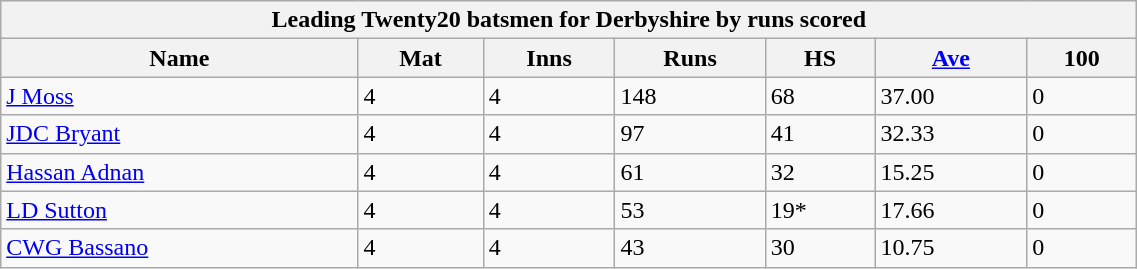<table class="wikitable" style="width:60%;">
<tr style="background:#efefef;">
<th colspan=7>Leading Twenty20 batsmen for Derbyshire by runs scored</th>
</tr>
<tr style="background:#efefef;">
<th>Name</th>
<th>Mat</th>
<th>Inns</th>
<th>Runs</th>
<th>HS</th>
<th><a href='#'>Ave</a></th>
<th>100</th>
</tr>
<tr>
<td><a href='#'>J Moss</a></td>
<td>4</td>
<td>4</td>
<td>148</td>
<td>68</td>
<td>37.00</td>
<td>0</td>
</tr>
<tr>
<td><a href='#'>JDC Bryant</a></td>
<td>4</td>
<td>4</td>
<td>97</td>
<td>41</td>
<td>32.33</td>
<td>0</td>
</tr>
<tr>
<td><a href='#'>Hassan Adnan</a></td>
<td>4</td>
<td>4</td>
<td>61</td>
<td>32</td>
<td>15.25</td>
<td>0</td>
</tr>
<tr>
<td><a href='#'>LD Sutton</a></td>
<td>4</td>
<td>4</td>
<td>53</td>
<td>19*</td>
<td>17.66</td>
<td>0</td>
</tr>
<tr>
<td><a href='#'>CWG Bassano</a></td>
<td>4</td>
<td>4</td>
<td>43</td>
<td>30</td>
<td>10.75</td>
<td>0</td>
</tr>
</table>
